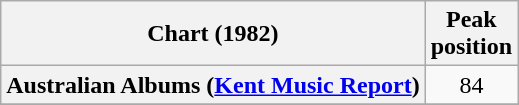<table class="wikitable sortable plainrowheaders" style="text-align:center">
<tr>
<th scope="col">Chart (1982)</th>
<th scope="col">Peak<br>position</th>
</tr>
<tr>
<th scope="row">Australian Albums (<a href='#'>Kent Music Report</a>)</th>
<td>84</td>
</tr>
<tr>
</tr>
<tr>
</tr>
<tr>
</tr>
<tr>
</tr>
</table>
